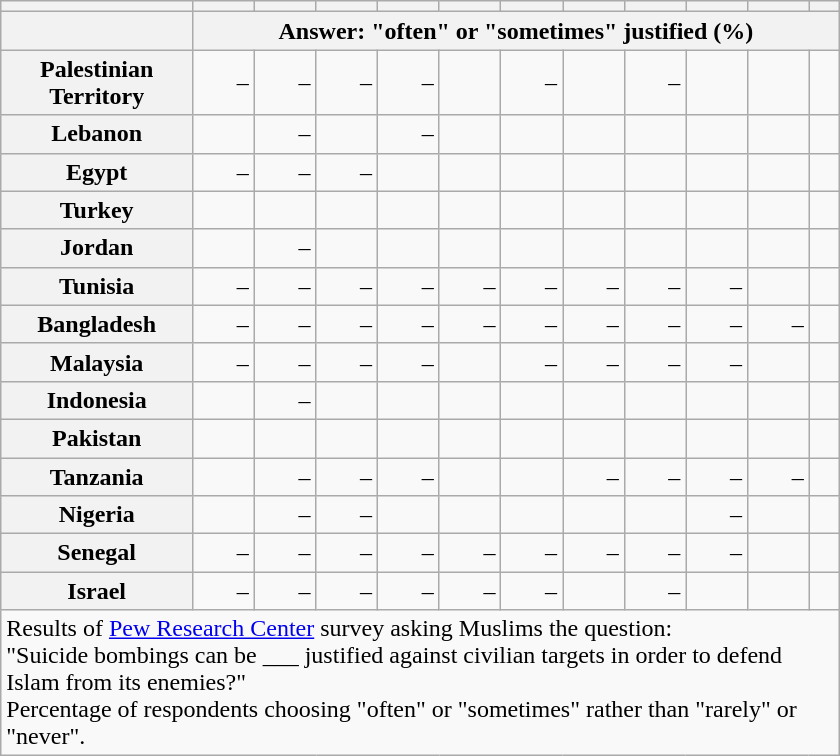<table class="wikitable floatright" style="text-align:right; max-width:35em">
<tr>
<th></th>
<th></th>
<th></th>
<th></th>
<th></th>
<th></th>
<th></th>
<th></th>
<th></th>
<th></th>
<th></th>
<th></th>
</tr>
<tr>
<th></th>
<th colspan=11 style="text-align:center;">Answer: "often" or "sometimes" justified (%)</th>
</tr>
<tr>
<th>Palestinian<br> Territory</th>
<td>–</td>
<td>–</td>
<td>–</td>
<td>–</td>
<td></td>
<td>–</td>
<td></td>
<td>–</td>
<td></td>
<td></td>
<td></td>
</tr>
<tr>
<th>Lebanon</th>
<td></td>
<td>–</td>
<td></td>
<td>–</td>
<td></td>
<td></td>
<td></td>
<td></td>
<td></td>
<td></td>
<td></td>
</tr>
<tr>
<th>Egypt</th>
<td>–</td>
<td>–</td>
<td>–</td>
<td></td>
<td></td>
<td></td>
<td></td>
<td></td>
<td></td>
<td></td>
<td></td>
</tr>
<tr>
<th>Turkey</th>
<td></td>
<td></td>
<td></td>
<td></td>
<td></td>
<td></td>
<td></td>
<td></td>
<td></td>
<td></td>
<td></td>
</tr>
<tr>
<th>Jordan</th>
<td></td>
<td>–</td>
<td></td>
<td></td>
<td></td>
<td></td>
<td></td>
<td></td>
<td></td>
<td></td>
<td></td>
</tr>
<tr>
<th>Tunisia</th>
<td>–</td>
<td>–</td>
<td>–</td>
<td>–</td>
<td>–</td>
<td>–</td>
<td>–</td>
<td>–</td>
<td>–</td>
<td></td>
<td></td>
</tr>
<tr>
<th>Bangladesh</th>
<td>–</td>
<td>–</td>
<td>–</td>
<td>–</td>
<td>–</td>
<td>–</td>
<td>–</td>
<td>–</td>
<td>–</td>
<td>–</td>
<td></td>
</tr>
<tr>
<th>Malaysia</th>
<td>–</td>
<td>–</td>
<td>–</td>
<td>–</td>
<td></td>
<td>–</td>
<td>–</td>
<td>–</td>
<td>–</td>
<td></td>
<td></td>
</tr>
<tr>
<th>Indonesia</th>
<td></td>
<td>–</td>
<td></td>
<td></td>
<td></td>
<td></td>
<td></td>
<td></td>
<td></td>
<td></td>
<td></td>
</tr>
<tr>
<th>Pakistan</th>
<td></td>
<td></td>
<td></td>
<td></td>
<td></td>
<td></td>
<td></td>
<td></td>
<td></td>
<td></td>
<td></td>
</tr>
<tr>
<th>Tanzania</th>
<td></td>
<td>–</td>
<td>–</td>
<td>–</td>
<td></td>
<td></td>
<td>–</td>
<td>–</td>
<td>–</td>
<td>–</td>
<td></td>
</tr>
<tr>
<th>Nigeria</th>
<td></td>
<td>–</td>
<td>–</td>
<td></td>
<td></td>
<td></td>
<td></td>
<td></td>
<td>–</td>
<td></td>
<td></td>
</tr>
<tr>
<th>Senegal</th>
<td>–</td>
<td>–</td>
<td>–</td>
<td>–</td>
<td>–</td>
<td>–</td>
<td>–</td>
<td>–</td>
<td>–</td>
<td></td>
<td></td>
</tr>
<tr>
<th>Israel</th>
<td>–</td>
<td>–</td>
<td>–</td>
<td>–</td>
<td>–</td>
<td>–</td>
<td></td>
<td>–</td>
<td></td>
<td></td>
<td></td>
</tr>
<tr>
<td colspan=12 style="text-align:left;">Results of <a href='#'>Pew Research Center</a> survey asking Muslims the question: <br>"Suicide bombings can be ___ justified against civilian targets in order to defend Islam from its enemies?" <br> Percentage of respondents choosing "often" or "sometimes" rather than "rarely" or "never".</td>
</tr>
</table>
